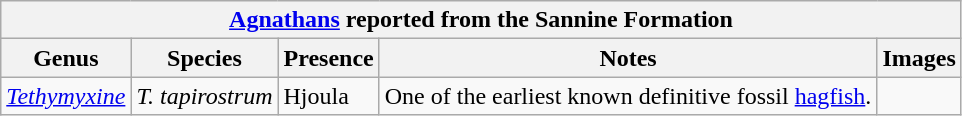<table class="wikitable" align="center">
<tr>
<th colspan="5"><strong><a href='#'>Agnathans</a> reported from the Sannine Formation</strong></th>
</tr>
<tr>
<th>Genus</th>
<th>Species</th>
<th>Presence</th>
<th>Notes</th>
<th>Images</th>
</tr>
<tr>
<td><em><a href='#'>Tethymyxine</a></em></td>
<td><em>T. tapirostrum</em></td>
<td>Hjoula</td>
<td>One of the earliest known definitive fossil <a href='#'>hagfish</a>.</td>
<td></td>
</tr>
</table>
